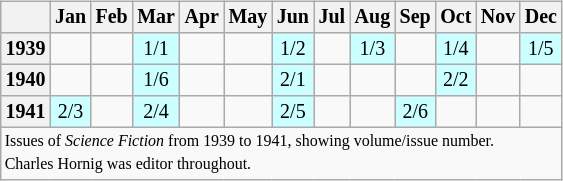<table class="wikitable" style="font-size: 10pt; line-height: 11pt; margin-right: 2em; text-align: center; float: left">
<tr>
<th></th>
<th>Jan</th>
<th>Feb</th>
<th>Mar</th>
<th>Apr</th>
<th>May</th>
<th>Jun</th>
<th>Jul</th>
<th>Aug</th>
<th>Sep</th>
<th>Oct</th>
<th>Nov</th>
<th>Dec</th>
</tr>
<tr>
<th>1939</th>
<td></td>
<td></td>
<td style="background-color:#ccffff">1/1</td>
<td></td>
<td></td>
<td style="background-color:#ccffff">1/2</td>
<td></td>
<td style="background-color:#ccffff">1/3</td>
<td></td>
<td style="background-color:#ccffff">1/4</td>
<td></td>
<td style="background-color:#ccffff">1/5</td>
</tr>
<tr>
<th>1940</th>
<td></td>
<td></td>
<td style="background-color:#ccffff">1/6</td>
<td></td>
<td></td>
<td style="background-color:#ccffff">2/1</td>
<td></td>
<td></td>
<td></td>
<td style="background-color:#ccffff">2/2</td>
<td></td>
<td></td>
</tr>
<tr>
<th>1941</th>
<td style="background-color:#ccffff">2/3</td>
<td></td>
<td style="background-color:#ccffff">2/4</td>
<td></td>
<td></td>
<td style="background-color:#ccffff">2/5</td>
<td></td>
<td></td>
<td style="background-color:#ccffff">2/6</td>
<td></td>
<td></td>
<td></td>
</tr>
<tr>
<td colspan="13" style="font-size: 8pt; text-align:left">Issues of <em>Science Fiction</em> from 1939 to 1941, showing volume/issue number.<br>Charles Hornig was editor throughout.</td>
</tr>
</table>
